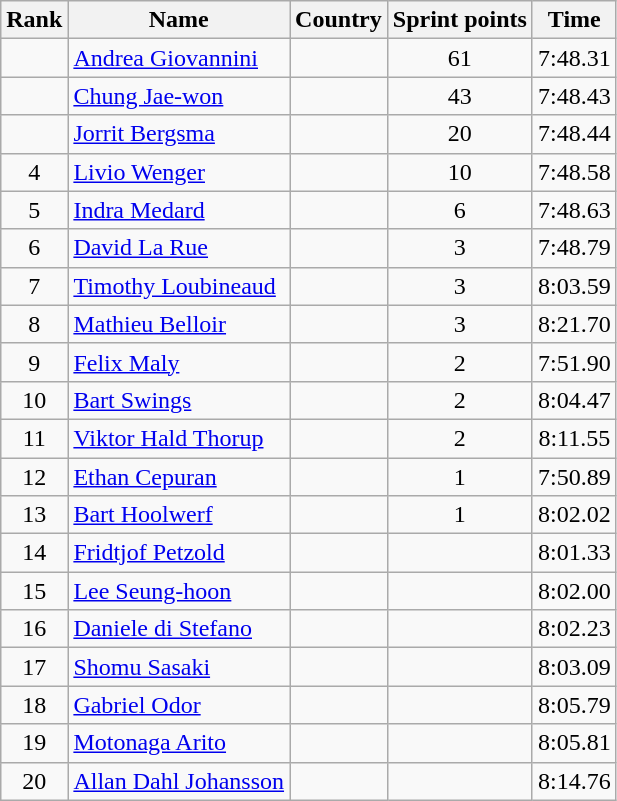<table class="wikitable sortable" style="text-align:center">
<tr>
<th>Rank</th>
<th>Name</th>
<th>Country</th>
<th>Sprint points</th>
<th>Time</th>
</tr>
<tr>
<td></td>
<td align="left"><a href='#'>Andrea Giovannini</a></td>
<td align="left"></td>
<td>61</td>
<td>7:48.31</td>
</tr>
<tr>
<td></td>
<td align="left"><a href='#'>Chung Jae-won</a></td>
<td align="left"></td>
<td>43</td>
<td>7:48.43</td>
</tr>
<tr>
<td></td>
<td align="left"><a href='#'>Jorrit Bergsma</a></td>
<td align="left"></td>
<td>20</td>
<td>7:48.44</td>
</tr>
<tr>
<td>4</td>
<td align="left"><a href='#'>Livio Wenger</a></td>
<td align="left"></td>
<td>10</td>
<td>7:48.58</td>
</tr>
<tr>
<td>5</td>
<td align="left"><a href='#'>Indra Medard</a></td>
<td align="left"></td>
<td>6</td>
<td>7:48.63</td>
</tr>
<tr>
<td>6</td>
<td align="left"><a href='#'>David La Rue</a></td>
<td align="left"></td>
<td>3</td>
<td>7:48.79</td>
</tr>
<tr>
<td>7</td>
<td align="left"><a href='#'>Timothy Loubineaud</a></td>
<td align="left"></td>
<td>3</td>
<td>8:03.59</td>
</tr>
<tr>
<td>8</td>
<td align="left"><a href='#'>Mathieu Belloir</a></td>
<td align="left"></td>
<td>3</td>
<td>8:21.70</td>
</tr>
<tr>
<td>9</td>
<td align="left"><a href='#'>Felix Maly</a></td>
<td align="left"></td>
<td>2</td>
<td>7:51.90</td>
</tr>
<tr>
<td>10</td>
<td align="left"><a href='#'>Bart Swings</a></td>
<td align="left"></td>
<td>2</td>
<td>8:04.47</td>
</tr>
<tr>
<td>11</td>
<td align="left"><a href='#'>Viktor Hald Thorup</a></td>
<td align="left"></td>
<td>2</td>
<td>8:11.55</td>
</tr>
<tr>
<td>12</td>
<td align="left"><a href='#'>Ethan Cepuran</a></td>
<td align="left"></td>
<td>1</td>
<td>7:50.89</td>
</tr>
<tr>
<td>13</td>
<td align="left"><a href='#'>Bart Hoolwerf</a></td>
<td align="left"></td>
<td>1</td>
<td>8:02.02</td>
</tr>
<tr>
<td>14</td>
<td align="left"><a href='#'>Fridtjof Petzold</a></td>
<td align="left"></td>
<td></td>
<td>8:01.33</td>
</tr>
<tr>
<td>15</td>
<td align="left"><a href='#'>Lee Seung-hoon</a></td>
<td align="left"></td>
<td></td>
<td>8:02.00</td>
</tr>
<tr>
<td>16</td>
<td align="left"><a href='#'>Daniele di Stefano</a></td>
<td align="left"></td>
<td></td>
<td>8:02.23</td>
</tr>
<tr>
<td>17</td>
<td align="left"><a href='#'>Shomu Sasaki</a></td>
<td align="left"></td>
<td></td>
<td>8:03.09</td>
</tr>
<tr>
<td>18</td>
<td align="left"><a href='#'>Gabriel Odor</a></td>
<td align="left"></td>
<td></td>
<td>8:05.79</td>
</tr>
<tr>
<td>19</td>
<td align="left"><a href='#'>Motonaga Arito</a></td>
<td align="left"></td>
<td></td>
<td>8:05.81</td>
</tr>
<tr>
<td>20</td>
<td align="left"><a href='#'>Allan Dahl Johansson</a></td>
<td align="left"></td>
<td></td>
<td>8:14.76</td>
</tr>
</table>
